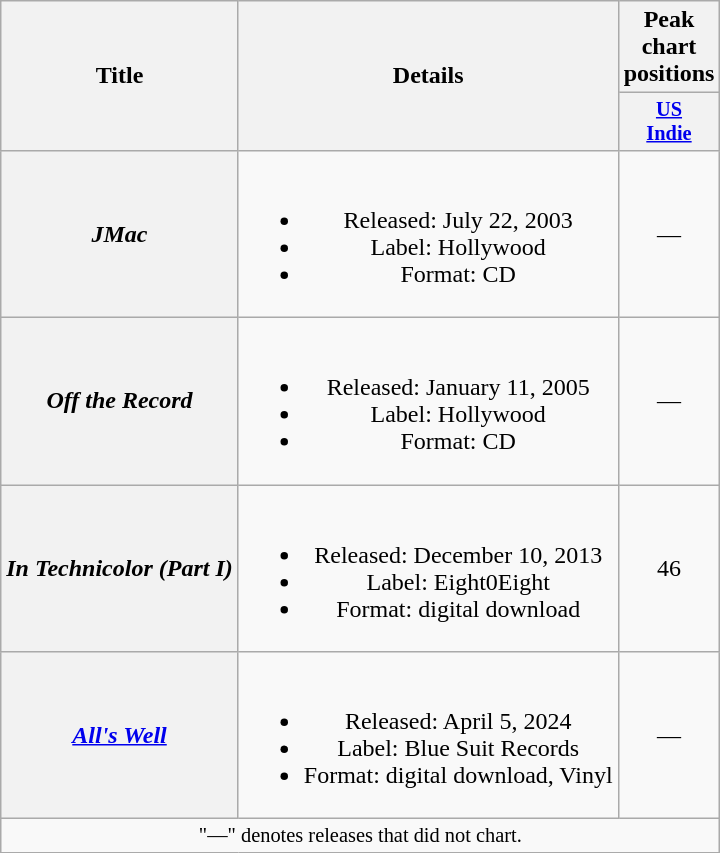<table class="wikitable plainrowheaders" style="text-align:center">
<tr>
<th scope="col" rowspan="2">Title</th>
<th scope="col" rowspan="2">Details</th>
<th colspan="1">Peak chart positions</th>
</tr>
<tr>
<th style="width:3em;font-size:85%"><a href='#'>US<br>Indie</a><br></th>
</tr>
<tr>
<th scope="row"><em>JMac</em></th>
<td><br><ul><li>Released: July 22, 2003</li><li>Label: Hollywood</li><li>Format: CD</li></ul></td>
<td>—</td>
</tr>
<tr>
<th scope="row"><em>Off the Record</em></th>
<td><br><ul><li>Released: January 11, 2005</li><li>Label: Hollywood</li><li>Format: CD</li></ul></td>
<td>—</td>
</tr>
<tr>
<th scope="row"><em>In Technicolor (Part I)</em></th>
<td><br><ul><li>Released: December 10, 2013</li><li>Label: Eight0Eight</li><li>Format: digital download</li></ul></td>
<td>46</td>
</tr>
<tr>
<th scope="row"><em><a href='#'>All's Well</a></em></th>
<td><br><ul><li>Released: April 5, 2024</li><li>Label: Blue Suit Records</li><li>Format: digital download, Vinyl</li></ul></td>
<td>—</td>
</tr>
<tr>
<td colspan="7" style="font-size: 85%">"—" denotes releases that did not chart.</td>
</tr>
</table>
